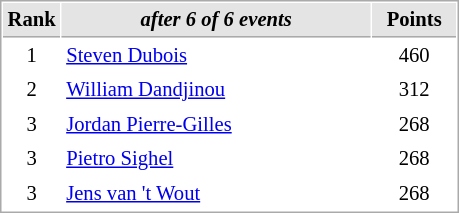<table cellspacing="1" cellpadding="3" style="border:1px solid #AAAAAA;font-size:86%">
<tr style="background-color: #E4E4E4;">
<th style="border-bottom:1px solid #AAAAAA; width: 10px;">Rank</th>
<th style="border-bottom:1px solid #AAAAAA; width: 200px;"><em>after 6 of 6 events</em></th>
<th style="border-bottom:1px solid #AAAAAA; width: 50px;">Points</th>
</tr>
<tr>
<td align=center>1</td>
<td> <a href='#'>Steven Dubois</a></td>
<td align=center>460</td>
</tr>
<tr>
<td align=center>2</td>
<td> <a href='#'>William Dandjinou</a></td>
<td align=center>312</td>
</tr>
<tr>
<td align=center>3</td>
<td> <a href='#'>Jordan Pierre-Gilles</a></td>
<td align=center>268</td>
</tr>
<tr>
<td align=center>3</td>
<td> <a href='#'>Pietro Sighel</a></td>
<td align=center>268</td>
</tr>
<tr>
<td align=center>3</td>
<td> <a href='#'>Jens van 't Wout</a></td>
<td align=center>268</td>
</tr>
</table>
